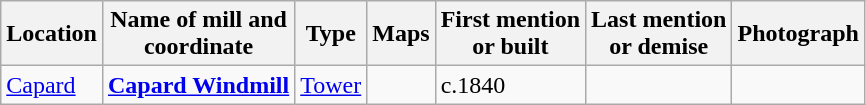<table class="wikitable">
<tr>
<th>Location</th>
<th>Name of mill and<br>coordinate</th>
<th>Type</th>
<th>Maps</th>
<th>First mention<br>or built</th>
<th>Last mention<br> or demise</th>
<th>Photograph</th>
</tr>
<tr>
<td><a href='#'>Capard</a></td>
<td><strong><a href='#'>Capard Windmill</a></strong></td>
<td><a href='#'>Tower</a></td>
<td></td>
<td>c.1840</td>
<td></td>
<td></td>
</tr>
</table>
